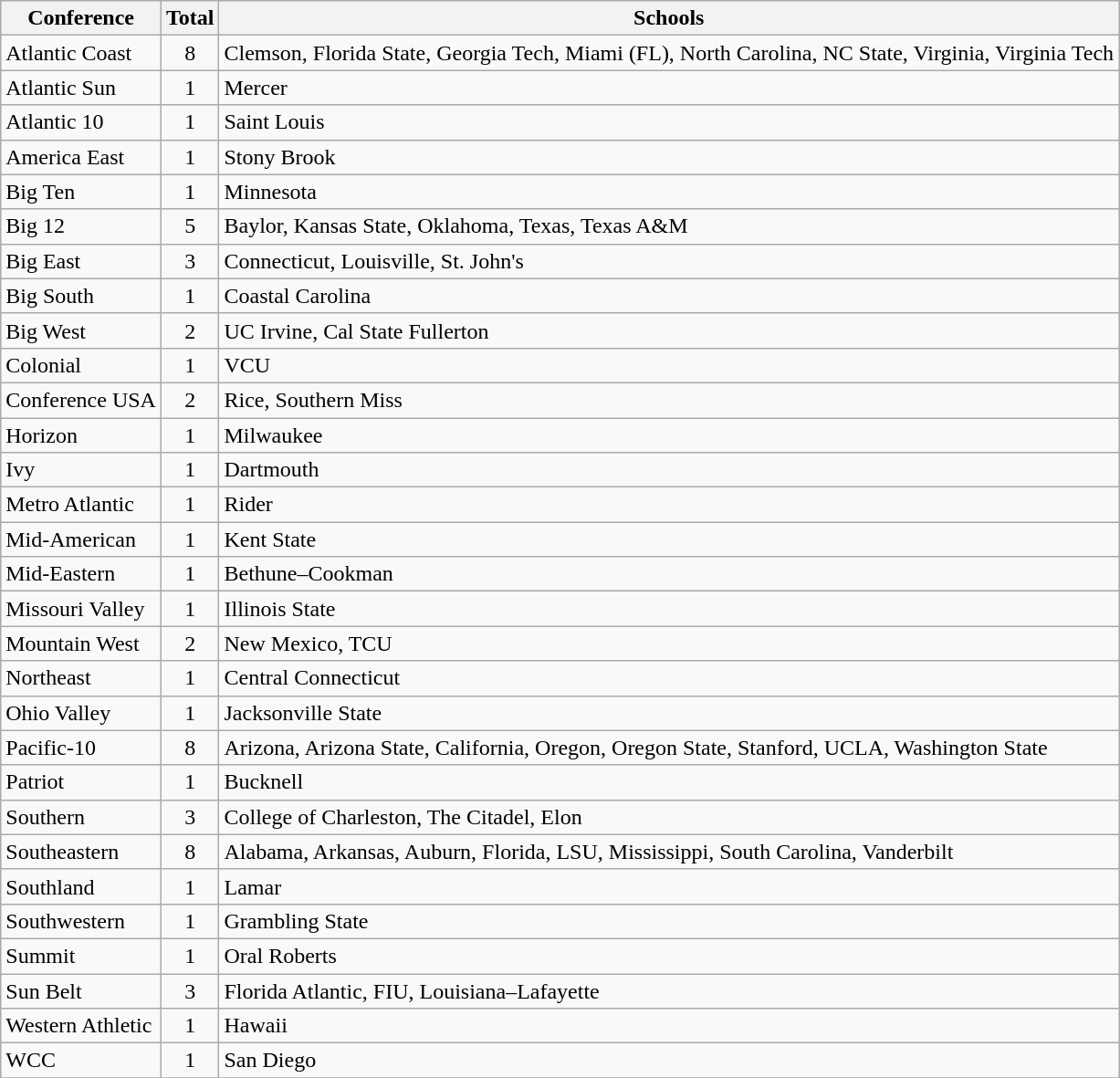<table class="wikitable sortable">
<tr>
<th>Conference</th>
<th>Total</th>
<th class="unsortable">Schools</th>
</tr>
<tr>
<td>Atlantic Coast</td>
<td align=center>8</td>
<td>Clemson, Florida State, Georgia Tech, Miami (FL), North Carolina, NC State, Virginia, Virginia Tech</td>
</tr>
<tr>
<td>Atlantic Sun</td>
<td align=center>1</td>
<td>Mercer</td>
</tr>
<tr>
<td>Atlantic 10</td>
<td align=center>1</td>
<td>Saint Louis</td>
</tr>
<tr>
<td>America East</td>
<td align=center>1</td>
<td>Stony Brook</td>
</tr>
<tr>
<td>Big Ten</td>
<td align=center>1</td>
<td>Minnesota</td>
</tr>
<tr>
<td>Big 12</td>
<td align=center>5</td>
<td>Baylor, Kansas State, Oklahoma, Texas, Texas A&M</td>
</tr>
<tr>
<td>Big East</td>
<td align=center>3</td>
<td>Connecticut, Louisville, St. John's</td>
</tr>
<tr>
<td>Big South</td>
<td align=center>1</td>
<td>Coastal Carolina</td>
</tr>
<tr>
<td>Big West</td>
<td align=center>2</td>
<td>UC Irvine, Cal State Fullerton</td>
</tr>
<tr>
<td>Colonial</td>
<td align=center>1</td>
<td>VCU</td>
</tr>
<tr>
<td>Conference USA</td>
<td align=center>2</td>
<td>Rice, Southern Miss</td>
</tr>
<tr>
<td>Horizon</td>
<td align=center>1</td>
<td>Milwaukee</td>
</tr>
<tr>
<td>Ivy</td>
<td align=center>1</td>
<td>Dartmouth</td>
</tr>
<tr>
<td>Metro Atlantic</td>
<td align=center>1</td>
<td>Rider</td>
</tr>
<tr>
<td>Mid-American</td>
<td align=center>1</td>
<td>Kent State</td>
</tr>
<tr>
<td>Mid-Eastern</td>
<td align=center>1</td>
<td>Bethune–Cookman</td>
</tr>
<tr>
<td>Missouri Valley</td>
<td align=center>1</td>
<td>Illinois State</td>
</tr>
<tr>
<td>Mountain West</td>
<td align=center>2</td>
<td>New Mexico, TCU</td>
</tr>
<tr>
<td>Northeast</td>
<td align=center>1</td>
<td>Central Connecticut</td>
</tr>
<tr>
<td>Ohio Valley</td>
<td align=center>1</td>
<td>Jacksonville State</td>
</tr>
<tr>
<td>Pacific-10</td>
<td align=center>8</td>
<td>Arizona, Arizona State, California, Oregon, Oregon State, Stanford, UCLA, Washington State</td>
</tr>
<tr>
<td>Patriot</td>
<td align=center>1</td>
<td>Bucknell</td>
</tr>
<tr>
<td>Southern</td>
<td align=center>3</td>
<td>College of Charleston, The Citadel, Elon</td>
</tr>
<tr>
<td>Southeastern</td>
<td align=center>8</td>
<td>Alabama, Arkansas, Auburn, Florida, LSU, Mississippi, South Carolina, Vanderbilt</td>
</tr>
<tr>
<td>Southland</td>
<td align=center>1</td>
<td>Lamar</td>
</tr>
<tr>
<td>Southwestern</td>
<td align=center>1</td>
<td>Grambling State</td>
</tr>
<tr>
<td>Summit</td>
<td align=center>1</td>
<td>Oral Roberts</td>
</tr>
<tr>
<td>Sun Belt</td>
<td align=center>3</td>
<td>Florida Atlantic, FIU, Louisiana–Lafayette</td>
</tr>
<tr>
<td>Western Athletic</td>
<td align=center>1</td>
<td>Hawaii</td>
</tr>
<tr>
<td>WCC</td>
<td align=center>1</td>
<td>San Diego</td>
</tr>
<tr>
</tr>
</table>
